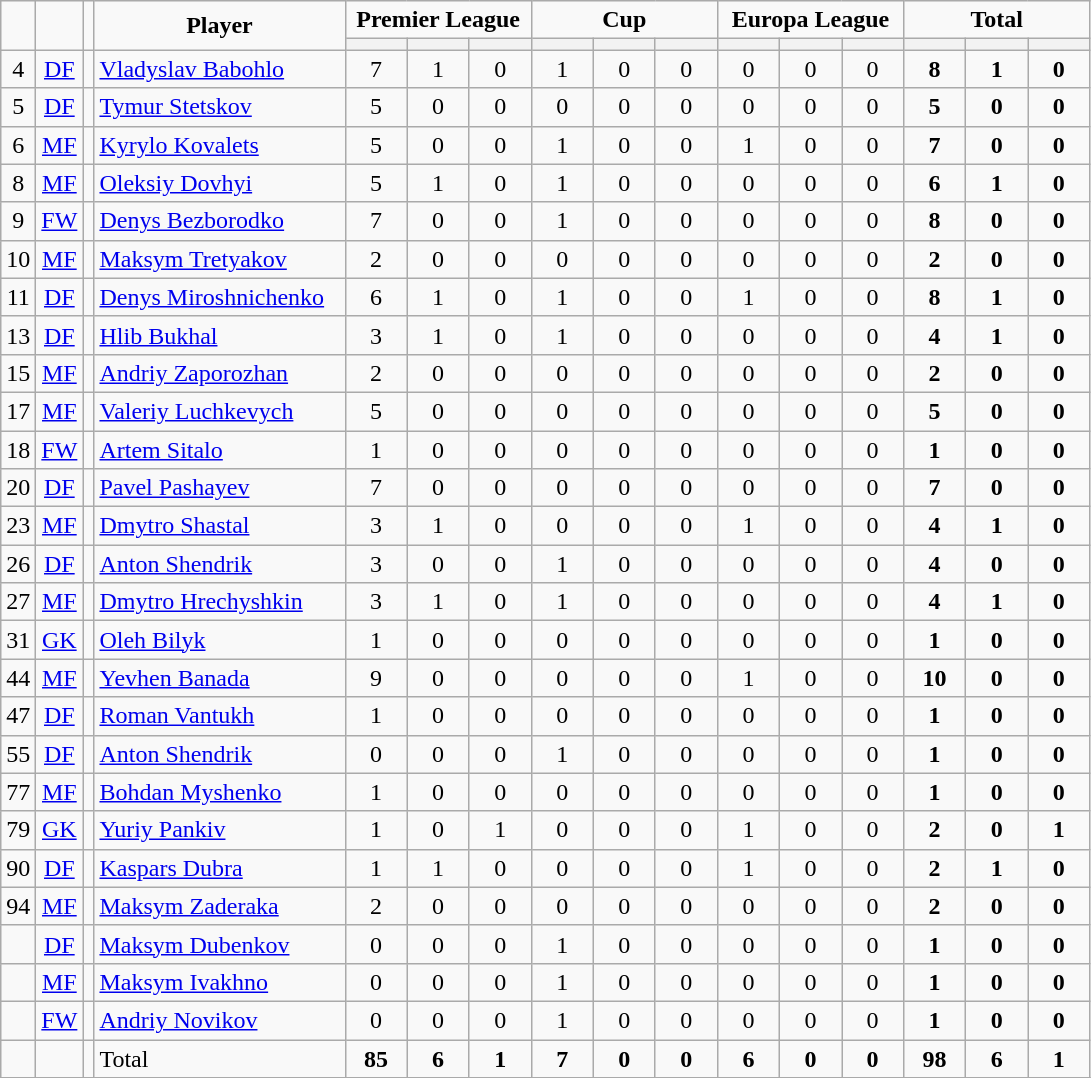<table class="wikitable" style="text-align:center">
<tr>
<td rowspan="2" !width=15><strong></strong></td>
<td rowspan="2" !width=15><strong></strong></td>
<td rowspan="2" !width=15><strong></strong></td>
<td rowspan="2" ! style="width:160px;"><strong>Player</strong></td>
<td colspan="3"><strong>Premier League</strong></td>
<td colspan="3"><strong>Cup</strong></td>
<td colspan="3"><strong>Europa League</strong></td>
<td colspan="3"><strong>Total</strong></td>
</tr>
<tr>
<th width=34; background:#fe9;"></th>
<th width=34; background:#fe9;"></th>
<th width=34; background:#ff8888;"></th>
<th width=34; background:#fe9;"></th>
<th width=34; background:#fe9;"></th>
<th width=34; background:#ff8888;"></th>
<th width=34; background:#fe9;"></th>
<th width=34; background:#fe9;"></th>
<th width=34; background:#ff8888;"></th>
<th width=34; background:#fe9;"></th>
<th width=34; background:#fe9;"></th>
<th width=34; background:#ff8888;"></th>
</tr>
<tr>
<td>4</td>
<td><a href='#'>DF</a></td>
<td></td>
<td align=left><a href='#'>Vladyslav Babohlo</a></td>
<td>7</td>
<td>1</td>
<td>0</td>
<td>1</td>
<td>0</td>
<td>0</td>
<td>0</td>
<td>0</td>
<td>0</td>
<td><strong>8</strong></td>
<td><strong>1</strong></td>
<td><strong>0</strong></td>
</tr>
<tr>
<td>5</td>
<td><a href='#'>DF</a></td>
<td></td>
<td align=left><a href='#'>Tymur Stetskov</a></td>
<td>5</td>
<td>0</td>
<td>0</td>
<td>0</td>
<td>0</td>
<td>0</td>
<td>0</td>
<td>0</td>
<td>0</td>
<td><strong>5</strong></td>
<td><strong>0</strong></td>
<td><strong>0</strong></td>
</tr>
<tr>
<td>6</td>
<td><a href='#'>MF</a></td>
<td></td>
<td align=left><a href='#'>Kyrylo Kovalets</a></td>
<td>5</td>
<td>0</td>
<td>0</td>
<td>1</td>
<td>0</td>
<td>0</td>
<td>1</td>
<td>0</td>
<td>0</td>
<td><strong>7</strong></td>
<td><strong>0</strong></td>
<td><strong>0</strong></td>
</tr>
<tr>
<td>8</td>
<td><a href='#'>MF</a></td>
<td></td>
<td align=left><a href='#'>Oleksiy Dovhyi</a></td>
<td>5</td>
<td>1</td>
<td>0</td>
<td>1</td>
<td>0</td>
<td>0</td>
<td>0</td>
<td>0</td>
<td>0</td>
<td><strong>6</strong></td>
<td><strong>1</strong></td>
<td><strong>0</strong></td>
</tr>
<tr>
<td>9</td>
<td><a href='#'>FW</a></td>
<td></td>
<td align=left><a href='#'>Denys Bezborodko</a></td>
<td>7</td>
<td>0</td>
<td>0</td>
<td>1</td>
<td>0</td>
<td>0</td>
<td>0</td>
<td>0</td>
<td>0</td>
<td><strong>8</strong></td>
<td><strong>0</strong></td>
<td><strong>0</strong></td>
</tr>
<tr>
<td>10</td>
<td><a href='#'>MF</a></td>
<td></td>
<td align=left><a href='#'>Maksym Tretyakov</a></td>
<td>2</td>
<td>0</td>
<td>0</td>
<td>0</td>
<td>0</td>
<td>0</td>
<td>0</td>
<td>0</td>
<td>0</td>
<td><strong>2</strong></td>
<td><strong>0</strong></td>
<td><strong>0</strong></td>
</tr>
<tr>
<td>11</td>
<td><a href='#'>DF</a></td>
<td></td>
<td align=left><a href='#'>Denys Miroshnichenko</a></td>
<td>6</td>
<td>1</td>
<td>0</td>
<td>1</td>
<td>0</td>
<td>0</td>
<td>1</td>
<td>0</td>
<td>0</td>
<td><strong>8</strong></td>
<td><strong>1</strong></td>
<td><strong>0</strong></td>
</tr>
<tr>
<td>13</td>
<td><a href='#'>DF</a></td>
<td></td>
<td align=left><a href='#'>Hlib Bukhal</a></td>
<td>3</td>
<td>1</td>
<td>0</td>
<td>1</td>
<td>0</td>
<td>0</td>
<td>0</td>
<td>0</td>
<td>0</td>
<td><strong>4</strong></td>
<td><strong>1</strong></td>
<td><strong>0</strong></td>
</tr>
<tr>
<td>15</td>
<td><a href='#'>MF</a></td>
<td></td>
<td align=left><a href='#'>Andriy Zaporozhan</a></td>
<td>2</td>
<td>0</td>
<td>0</td>
<td>0</td>
<td>0</td>
<td>0</td>
<td>0</td>
<td>0</td>
<td>0</td>
<td><strong>2</strong></td>
<td><strong>0</strong></td>
<td><strong>0</strong></td>
</tr>
<tr>
<td>17</td>
<td><a href='#'>MF</a></td>
<td></td>
<td align=left><a href='#'>Valeriy Luchkevych</a></td>
<td>5</td>
<td>0</td>
<td>0</td>
<td>0</td>
<td>0</td>
<td>0</td>
<td>0</td>
<td>0</td>
<td>0</td>
<td><strong>5</strong></td>
<td><strong>0</strong></td>
<td><strong>0</strong></td>
</tr>
<tr>
<td>18</td>
<td><a href='#'>FW</a></td>
<td></td>
<td align=left><a href='#'>Artem Sitalo</a></td>
<td>1</td>
<td>0</td>
<td>0</td>
<td>0</td>
<td>0</td>
<td>0</td>
<td>0</td>
<td>0</td>
<td>0</td>
<td><strong>1</strong></td>
<td><strong>0</strong></td>
<td><strong>0</strong></td>
</tr>
<tr>
<td>20</td>
<td><a href='#'>DF</a></td>
<td></td>
<td align=left><a href='#'>Pavel Pashayev</a></td>
<td>7</td>
<td>0</td>
<td>0</td>
<td>0</td>
<td>0</td>
<td>0</td>
<td>0</td>
<td>0</td>
<td>0</td>
<td><strong>7</strong></td>
<td><strong>0</strong></td>
<td><strong>0</strong></td>
</tr>
<tr>
<td>23</td>
<td><a href='#'>MF</a></td>
<td></td>
<td align=left><a href='#'>Dmytro Shastal</a></td>
<td>3</td>
<td>1</td>
<td>0</td>
<td>0</td>
<td>0</td>
<td>0</td>
<td>1</td>
<td>0</td>
<td>0</td>
<td><strong>4</strong></td>
<td><strong>1</strong></td>
<td><strong>0</strong></td>
</tr>
<tr>
<td>26</td>
<td><a href='#'>DF</a></td>
<td></td>
<td align=left><a href='#'>Anton Shendrik</a></td>
<td>3</td>
<td>0</td>
<td>0</td>
<td>1</td>
<td>0</td>
<td>0</td>
<td>0</td>
<td>0</td>
<td>0</td>
<td><strong>4</strong></td>
<td><strong>0</strong></td>
<td><strong>0</strong></td>
</tr>
<tr>
<td>27</td>
<td><a href='#'>MF</a></td>
<td></td>
<td align=left><a href='#'>Dmytro Hrechyshkin</a></td>
<td>3</td>
<td>1</td>
<td>0</td>
<td>1</td>
<td>0</td>
<td>0</td>
<td>0</td>
<td>0</td>
<td>0</td>
<td><strong>4</strong></td>
<td><strong>1</strong></td>
<td><strong>0</strong></td>
</tr>
<tr>
<td>31</td>
<td><a href='#'>GK</a></td>
<td></td>
<td align=left><a href='#'>Oleh Bilyk</a></td>
<td>1</td>
<td>0</td>
<td>0</td>
<td>0</td>
<td>0</td>
<td>0</td>
<td>0</td>
<td>0</td>
<td>0</td>
<td><strong>1</strong></td>
<td><strong>0</strong></td>
<td><strong>0</strong></td>
</tr>
<tr>
<td>44</td>
<td><a href='#'>MF</a></td>
<td></td>
<td align=left><a href='#'>Yevhen Banada</a></td>
<td>9</td>
<td>0</td>
<td>0</td>
<td>0</td>
<td>0</td>
<td>0</td>
<td>1</td>
<td>0</td>
<td>0</td>
<td><strong>10</strong></td>
<td><strong>0</strong></td>
<td><strong>0</strong></td>
</tr>
<tr>
<td>47</td>
<td><a href='#'>DF</a></td>
<td></td>
<td align=left><a href='#'>Roman Vantukh</a></td>
<td>1</td>
<td>0</td>
<td>0</td>
<td>0</td>
<td>0</td>
<td>0</td>
<td>0</td>
<td>0</td>
<td>0</td>
<td><strong>1</strong></td>
<td><strong>0</strong></td>
<td><strong>0</strong></td>
</tr>
<tr>
<td>55</td>
<td><a href='#'>DF</a></td>
<td></td>
<td align=left><a href='#'>Anton Shendrik</a></td>
<td>0</td>
<td>0</td>
<td>0</td>
<td>1</td>
<td>0</td>
<td>0</td>
<td>0</td>
<td>0</td>
<td>0</td>
<td><strong>1</strong></td>
<td><strong>0</strong></td>
<td><strong>0</strong></td>
</tr>
<tr>
<td>77</td>
<td><a href='#'>MF</a></td>
<td></td>
<td align=left><a href='#'>Bohdan Myshenko</a></td>
<td>1</td>
<td>0</td>
<td>0</td>
<td>0</td>
<td>0</td>
<td>0</td>
<td>0</td>
<td>0</td>
<td>0</td>
<td><strong>1</strong></td>
<td><strong>0</strong></td>
<td><strong>0</strong></td>
</tr>
<tr>
<td>79</td>
<td><a href='#'>GK</a></td>
<td></td>
<td align=left><a href='#'>Yuriy Pankiv</a></td>
<td>1</td>
<td>0</td>
<td>1</td>
<td>0</td>
<td>0</td>
<td>0</td>
<td>1</td>
<td>0</td>
<td>0</td>
<td><strong>2</strong></td>
<td><strong>0</strong></td>
<td><strong>1</strong></td>
</tr>
<tr>
<td>90</td>
<td><a href='#'>DF</a></td>
<td></td>
<td align=left><a href='#'>Kaspars Dubra</a></td>
<td>1</td>
<td>1</td>
<td>0</td>
<td>0</td>
<td>0</td>
<td>0</td>
<td>1</td>
<td>0</td>
<td>0</td>
<td><strong>2</strong></td>
<td><strong>1</strong></td>
<td><strong>0</strong></td>
</tr>
<tr>
<td>94</td>
<td><a href='#'>MF</a></td>
<td></td>
<td align=left><a href='#'>Maksym Zaderaka</a></td>
<td>2</td>
<td>0</td>
<td>0</td>
<td>0</td>
<td>0</td>
<td>0</td>
<td>0</td>
<td>0</td>
<td>0</td>
<td><strong>2</strong></td>
<td><strong>0</strong></td>
<td><strong>0</strong></td>
</tr>
<tr>
<td></td>
<td><a href='#'>DF</a></td>
<td></td>
<td align=left><a href='#'>Maksym Dubenkov</a></td>
<td>0</td>
<td>0</td>
<td>0</td>
<td>1</td>
<td>0</td>
<td>0</td>
<td>0</td>
<td>0</td>
<td>0</td>
<td><strong>1</strong></td>
<td><strong>0</strong></td>
<td><strong>0</strong></td>
</tr>
<tr>
<td></td>
<td><a href='#'>MF</a></td>
<td></td>
<td align=left><a href='#'>Maksym Ivakhno</a></td>
<td>0</td>
<td>0</td>
<td>0</td>
<td>1</td>
<td>0</td>
<td>0</td>
<td>0</td>
<td>0</td>
<td>0</td>
<td><strong>1</strong></td>
<td><strong>0</strong></td>
<td><strong>0</strong></td>
</tr>
<tr>
<td></td>
<td><a href='#'>FW</a></td>
<td></td>
<td align=left><a href='#'>Andriy Novikov</a></td>
<td>0</td>
<td>0</td>
<td>0</td>
<td>1</td>
<td>0</td>
<td>0</td>
<td>0</td>
<td>0</td>
<td>0</td>
<td><strong>1</strong></td>
<td><strong>0</strong></td>
<td><strong>0</strong></td>
</tr>
<tr>
<td></td>
<td></td>
<td></td>
<td align=left>Total</td>
<td><strong>85</strong></td>
<td><strong>6</strong></td>
<td><strong>1</strong></td>
<td><strong>7</strong></td>
<td><strong>0</strong></td>
<td><strong>0</strong></td>
<td><strong>6</strong></td>
<td><strong>0</strong></td>
<td><strong>0</strong></td>
<td><strong>98</strong></td>
<td><strong>6</strong></td>
<td><strong>1</strong></td>
</tr>
<tr>
</tr>
</table>
